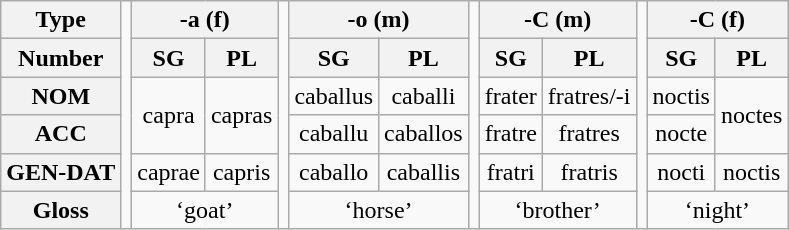<table class="wikitable" style="text-align: center;">
<tr>
<th>Type</th>
<td rowspan="6"></td>
<th colspan="2">-a (f)</th>
<td rowspan="6"></td>
<th colspan="2">-o (m)</th>
<td rowspan="6"></td>
<th colspan="2">-C (m)</th>
<td rowspan="6"></td>
<th colspan="2">-C (f)</th>
</tr>
<tr>
<th>Number</th>
<th>SG</th>
<th>PL</th>
<th>SG</th>
<th>PL</th>
<th>SG</th>
<th>PL</th>
<th>SG</th>
<th>PL</th>
</tr>
<tr>
<th>NOM</th>
<td rowspan="2">capra</td>
<td rowspan="2">capras</td>
<td>caballus</td>
<td>caballi</td>
<td>frater</td>
<td>fratres/-i</td>
<td>noctis</td>
<td rowspan="2">noctes</td>
</tr>
<tr>
<th>ACC</th>
<td>caballu</td>
<td>caballos</td>
<td>fratre</td>
<td>fratres</td>
<td>nocte</td>
</tr>
<tr>
<th>GEN-DAT</th>
<td>caprae</td>
<td>capris</td>
<td>caballo</td>
<td>caballis</td>
<td>fratri</td>
<td>fratris</td>
<td>nocti</td>
<td>noctis</td>
</tr>
<tr>
<th>Gloss</th>
<td colspan="2">‘goat’</td>
<td colspan="2">‘horse’</td>
<td colspan="2">‘brother’</td>
<td colspan="2">‘night’</td>
</tr>
</table>
